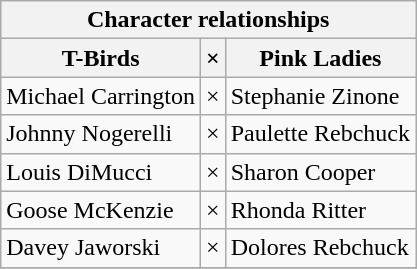<table class="wikitable">
<tr>
<th colspan="3">Character relationships</th>
</tr>
<tr>
<th>T-Birds</th>
<th>×</th>
<th>Pink Ladies</th>
</tr>
<tr>
<td>Michael Carrington</td>
<td>×</td>
<td>Stephanie Zinone</td>
</tr>
<tr>
<td>Johnny Nogerelli</td>
<td>×</td>
<td>Paulette Rebchuck</td>
</tr>
<tr>
<td>Louis DiMucci</td>
<td>×</td>
<td>Sharon Cooper</td>
</tr>
<tr>
<td>Goose McKenzie</td>
<td>×</td>
<td>Rhonda Ritter</td>
</tr>
<tr>
<td>Davey Jaworski</td>
<td>×</td>
<td>Dolores Rebchuck</td>
</tr>
<tr>
</tr>
</table>
